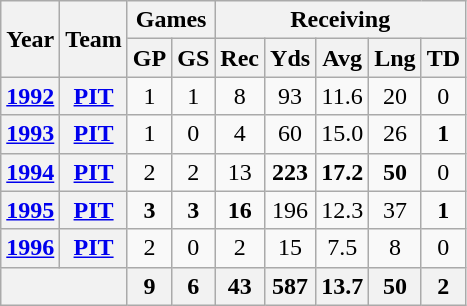<table class="wikitable" style="text-align:center">
<tr>
<th rowspan="2">Year</th>
<th rowspan="2">Team</th>
<th colspan="2">Games</th>
<th colspan="5">Receiving</th>
</tr>
<tr>
<th>GP</th>
<th>GS</th>
<th>Rec</th>
<th>Yds</th>
<th>Avg</th>
<th>Lng</th>
<th>TD</th>
</tr>
<tr>
<th><a href='#'>1992</a></th>
<th><a href='#'>PIT</a></th>
<td>1</td>
<td>1</td>
<td>8</td>
<td>93</td>
<td>11.6</td>
<td>20</td>
<td>0</td>
</tr>
<tr>
<th><a href='#'>1993</a></th>
<th><a href='#'>PIT</a></th>
<td>1</td>
<td>0</td>
<td>4</td>
<td>60</td>
<td>15.0</td>
<td>26</td>
<td><strong>1</strong></td>
</tr>
<tr>
<th><a href='#'>1994</a></th>
<th><a href='#'>PIT</a></th>
<td>2</td>
<td>2</td>
<td>13</td>
<td><strong>223</strong></td>
<td><strong>17.2</strong></td>
<td><strong>50</strong></td>
<td>0</td>
</tr>
<tr>
<th><a href='#'>1995</a></th>
<th><a href='#'>PIT</a></th>
<td><strong>3</strong></td>
<td><strong>3</strong></td>
<td><strong>16</strong></td>
<td>196</td>
<td>12.3</td>
<td>37</td>
<td><strong>1</strong></td>
</tr>
<tr>
<th><a href='#'>1996</a></th>
<th><a href='#'>PIT</a></th>
<td>2</td>
<td>0</td>
<td>2</td>
<td>15</td>
<td>7.5</td>
<td>8</td>
<td>0</td>
</tr>
<tr>
<th colspan="2"></th>
<th>9</th>
<th>6</th>
<th>43</th>
<th>587</th>
<th>13.7</th>
<th>50</th>
<th>2</th>
</tr>
</table>
